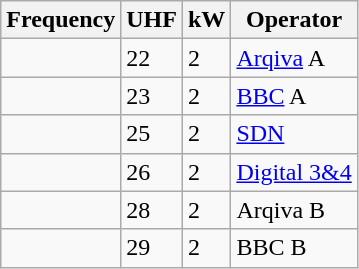<table class="wikitable sortable">
<tr>
<th>Frequency</th>
<th>UHF</th>
<th>kW</th>
<th>Operator</th>
</tr>
<tr>
<td></td>
<td>22</td>
<td>2</td>
<td><a href='#'>Arqiva</a> A</td>
</tr>
<tr>
<td></td>
<td>23</td>
<td>2</td>
<td><a href='#'>BBC</a> A</td>
</tr>
<tr>
<td></td>
<td>25</td>
<td>2</td>
<td><a href='#'>SDN</a></td>
</tr>
<tr>
<td></td>
<td>26</td>
<td>2</td>
<td><a href='#'>Digital 3&4</a></td>
</tr>
<tr>
<td></td>
<td>28</td>
<td>2</td>
<td>Arqiva B</td>
</tr>
<tr>
<td></td>
<td>29</td>
<td>2</td>
<td>BBC B</td>
</tr>
</table>
